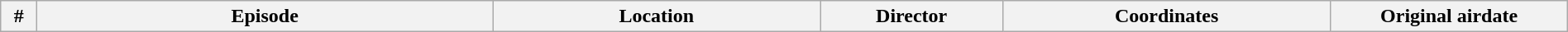<table class="wikitable plainrowheaders" style="width:100%; margin:auto;">
<tr>
<th width="2%">#</th>
<th width="25%">Episode</th>
<th width="18%">Location</th>
<th width="10%">Director</th>
<th width="18%">Coordinates</th>
<th width="13%">Original airdate<br>






</th>
</tr>
</table>
